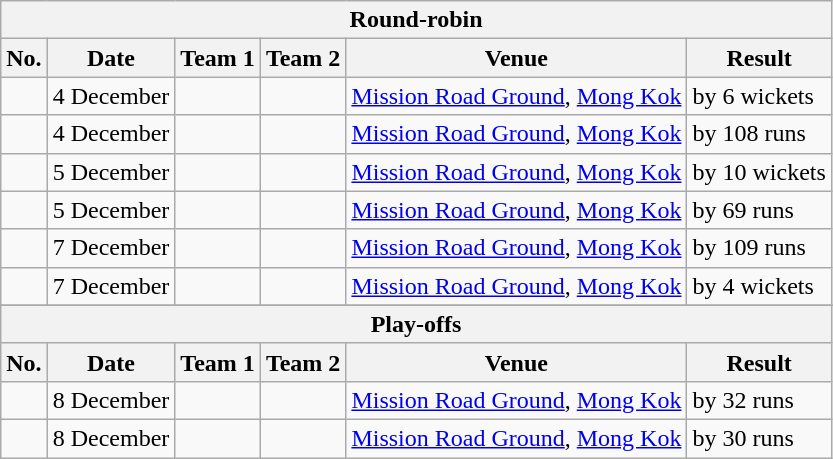<table class="wikitable">
<tr>
<th colspan="6">Round-robin</th>
</tr>
<tr>
<th>No.</th>
<th>Date</th>
<th>Team 1</th>
<th>Team 2</th>
<th>Venue</th>
<th>Result</th>
</tr>
<tr>
<td></td>
<td>4 December</td>
<td></td>
<td></td>
<td><a href='#'>Mission Road Ground</a>, <a href='#'>Mong Kok</a></td>
<td> by 6 wickets</td>
</tr>
<tr>
<td></td>
<td>4 December</td>
<td></td>
<td></td>
<td><a href='#'>Mission Road Ground</a>, <a href='#'>Mong Kok</a></td>
<td> by 108 runs</td>
</tr>
<tr>
<td></td>
<td>5 December</td>
<td></td>
<td></td>
<td><a href='#'>Mission Road Ground</a>, <a href='#'>Mong Kok</a></td>
<td> by 10 wickets</td>
</tr>
<tr>
<td></td>
<td>5 December</td>
<td></td>
<td></td>
<td><a href='#'>Mission Road Ground</a>, <a href='#'>Mong Kok</a></td>
<td> by 69 runs</td>
</tr>
<tr>
<td></td>
<td>7 December</td>
<td></td>
<td></td>
<td><a href='#'>Mission Road Ground</a>, <a href='#'>Mong Kok</a></td>
<td> by 109 runs</td>
</tr>
<tr>
<td></td>
<td>7 December</td>
<td></td>
<td></td>
<td><a href='#'>Mission Road Ground</a>, <a href='#'>Mong Kok</a></td>
<td> by 4 wickets</td>
</tr>
<tr>
</tr>
<tr>
<th colspan="6">Play-offs</th>
</tr>
<tr>
<th>No.</th>
<th>Date</th>
<th>Team 1</th>
<th>Team 2</th>
<th>Venue</th>
<th>Result</th>
</tr>
<tr>
<td></td>
<td>8 December</td>
<td></td>
<td></td>
<td><a href='#'>Mission Road Ground</a>, <a href='#'>Mong Kok</a></td>
<td> by 32 runs</td>
</tr>
<tr>
<td></td>
<td>8 December</td>
<td></td>
<td></td>
<td><a href='#'>Mission Road Ground</a>, <a href='#'>Mong Kok</a></td>
<td> by 30 runs</td>
</tr>
</table>
